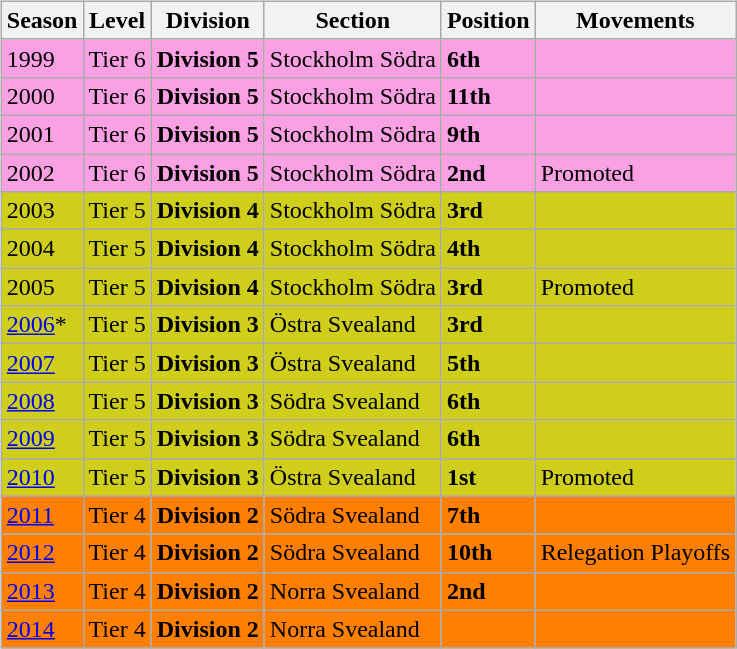<table>
<tr>
<td valign="top" width=0%><br><table class="wikitable">
<tr style="background:#f0f6fa;">
<th><strong>Season</strong></th>
<th><strong>Level</strong></th>
<th><strong>Division</strong></th>
<th><strong>Section</strong></th>
<th><strong>Position</strong></th>
<th><strong>Movements</strong></th>
</tr>
<tr>
<td style="background:#FBA0E3;">1999</td>
<td style="background:#FBA0E3;">Tier 6</td>
<td style="background:#FBA0E3;"><strong>Division 5</strong></td>
<td style="background:#FBA0E3;">Stockholm Södra</td>
<td style="background:#FBA0E3;"><strong>6th</strong></td>
<td style="background:#FBA0E3;"></td>
</tr>
<tr>
<td style="background:#FBA0E3;">2000</td>
<td style="background:#FBA0E3;">Tier 6</td>
<td style="background:#FBA0E3;"><strong>Division 5</strong></td>
<td style="background:#FBA0E3;">Stockholm Södra</td>
<td style="background:#FBA0E3;"><strong>11th</strong></td>
<td style="background:#FBA0E3;"></td>
</tr>
<tr>
<td style="background:#FBA0E3;">2001</td>
<td style="background:#FBA0E3;">Tier 6</td>
<td style="background:#FBA0E3;"><strong>Division 5</strong></td>
<td style="background:#FBA0E3;">Stockholm Södra</td>
<td style="background:#FBA0E3;"><strong>9th</strong></td>
<td style="background:#FBA0E3;"></td>
</tr>
<tr>
<td style="background:#FBA0E3;">2002</td>
<td style="background:#FBA0E3;">Tier 6</td>
<td style="background:#FBA0E3;"><strong>Division 5</strong></td>
<td style="background:#FBA0E3;">Stockholm Södra</td>
<td style="background:#FBA0E3;"><strong>2nd</strong></td>
<td style="background:#FBA0E3;">Promoted</td>
</tr>
<tr>
<td style="background:#CECE1B;">2003</td>
<td style="background:#CECE1B;">Tier 5</td>
<td style="background:#CECE1B;"><strong>Division 4</strong></td>
<td style="background:#CECE1B;">Stockholm Södra</td>
<td style="background:#CECE1B;"><strong>3rd</strong></td>
<td style="background:#CECE1B;"></td>
</tr>
<tr>
<td style="background:#CECE1B;">2004</td>
<td style="background:#CECE1B;">Tier 5</td>
<td style="background:#CECE1B;"><strong>Division 4</strong></td>
<td style="background:#CECE1B;">Stockholm Södra</td>
<td style="background:#CECE1B;"><strong>4th</strong></td>
<td style="background:#CECE1B;"></td>
</tr>
<tr>
<td style="background:#CECE1B;">2005</td>
<td style="background:#CECE1B;">Tier 5</td>
<td style="background:#CECE1B;"><strong>Division 4</strong></td>
<td style="background:#CECE1B;">Stockholm Södra</td>
<td style="background:#CECE1B;"><strong>3rd</strong></td>
<td style="background:#CECE1B;">Promoted</td>
</tr>
<tr>
<td style="background:#CECE1B;"><a href='#'>2006</a>*</td>
<td style="background:#CECE1B;">Tier 5</td>
<td style="background:#CECE1B;"><strong>Division 3</strong></td>
<td style="background:#CECE1B;">Östra Svealand</td>
<td style="background:#CECE1B;"><strong>3rd</strong></td>
<td style="background:#CECE1B;"></td>
</tr>
<tr>
<td style="background:#CECE1B;"><a href='#'>2007</a></td>
<td style="background:#CECE1B;">Tier 5</td>
<td style="background:#CECE1B;"><strong>Division 3</strong></td>
<td style="background:#CECE1B;">Östra Svealand</td>
<td style="background:#CECE1B;"><strong>5th</strong></td>
<td style="background:#CECE1B;"></td>
</tr>
<tr>
<td style="background:#CECE1B;"><a href='#'>2008</a></td>
<td style="background:#CECE1B;">Tier 5</td>
<td style="background:#CECE1B;"><strong>Division 3</strong></td>
<td style="background:#CECE1B;">Södra Svealand</td>
<td style="background:#CECE1B;"><strong>6th</strong></td>
<td style="background:#CECE1B;"></td>
</tr>
<tr>
<td style="background:#CECE1B;"><a href='#'>2009</a></td>
<td style="background:#CECE1B;">Tier 5</td>
<td style="background:#CECE1B;"><strong>Division 3</strong></td>
<td style="background:#CECE1B;">Södra Svealand</td>
<td style="background:#CECE1B;"><strong>6th</strong></td>
<td style="background:#CECE1B;"></td>
</tr>
<tr>
<td style="background:#CECE1B;"><a href='#'>2010</a></td>
<td style="background:#CECE1B;">Tier 5</td>
<td style="background:#CECE1B;"><strong>Division 3</strong></td>
<td style="background:#CECE1B;">Östra Svealand</td>
<td style="background:#CECE1B;"><strong>1st</strong></td>
<td style="background:#CECE1B;">Promoted</td>
</tr>
<tr>
<td style="background:#FF7F00;"><a href='#'>2011</a></td>
<td style="background:#FF7F00;">Tier 4</td>
<td style="background:#FF7F00;"><strong>Division 2</strong></td>
<td style="background:#FF7F00;">Södra Svealand</td>
<td style="background:#FF7F00;"><strong>7th</strong></td>
<td style="background:#FF7F00;"></td>
</tr>
<tr>
<td style="background:#FF7F00;"><a href='#'>2012</a></td>
<td style="background:#FF7F00;">Tier 4</td>
<td style="background:#FF7F00;"><strong>Division 2</strong></td>
<td style="background:#FF7F00;">Södra Svealand</td>
<td style="background:#FF7F00;"><strong>10th</strong></td>
<td style="background:#FF7F00;">Relegation Playoffs</td>
</tr>
<tr>
<td style="background:#FF7F00;"><a href='#'>2013</a></td>
<td style="background:#FF7F00;">Tier 4</td>
<td style="background:#FF7F00;"><strong>Division 2</strong></td>
<td style="background:#FF7F00;">Norra Svealand</td>
<td style="background:#FF7F00;"><strong>2nd</strong></td>
<td style="background:#FF7F00;"></td>
</tr>
<tr>
<td style="background:#FF7F00;"><a href='#'>2014</a></td>
<td style="background:#FF7F00;">Tier 4</td>
<td style="background:#FF7F00;"><strong>Division 2</strong></td>
<td style="background:#FF7F00;">Norra Svealand</td>
<td style="background:#FF7F00;"></td>
<td style="background:#FF7F00;"></td>
</tr>
</table>


</td>
</tr>
</table>
